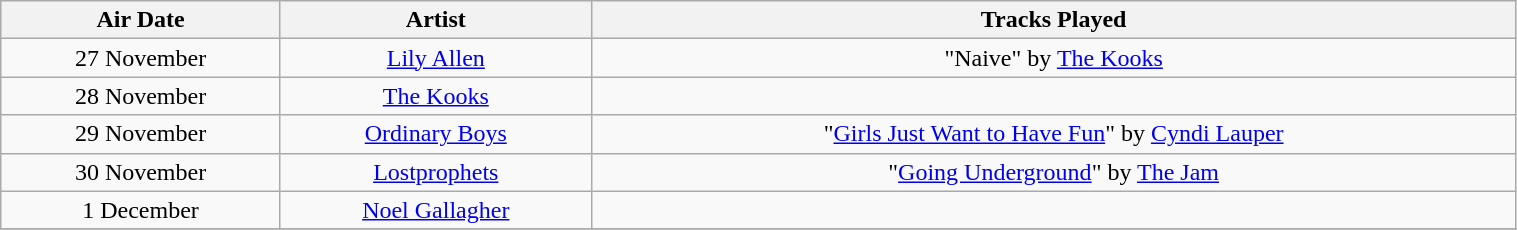<table class="wikitable" style="text-align:center" width=80%>
<tr>
<th>Air Date</th>
<th>Artist</th>
<th>Tracks Played</th>
</tr>
<tr>
<td>27 November</td>
<td><a href='#'>Lily Allen</a></td>
<td>"Naive" by <a href='#'>The Kooks</a></td>
</tr>
<tr>
<td>28 November</td>
<td><a href='#'>The Kooks</a></td>
<td></td>
</tr>
<tr>
<td>29 November</td>
<td><a href='#'>Ordinary Boys</a></td>
<td>"<a href='#'>Girls Just Want to Have Fun</a>" by <a href='#'>Cyndi Lauper</a></td>
</tr>
<tr>
<td>30 November</td>
<td><a href='#'>Lostprophets</a></td>
<td>"<a href='#'>Going Underground</a>" by <a href='#'>The Jam</a></td>
</tr>
<tr>
<td>1 December</td>
<td><a href='#'>Noel Gallagher</a></td>
<td></td>
</tr>
<tr>
</tr>
</table>
